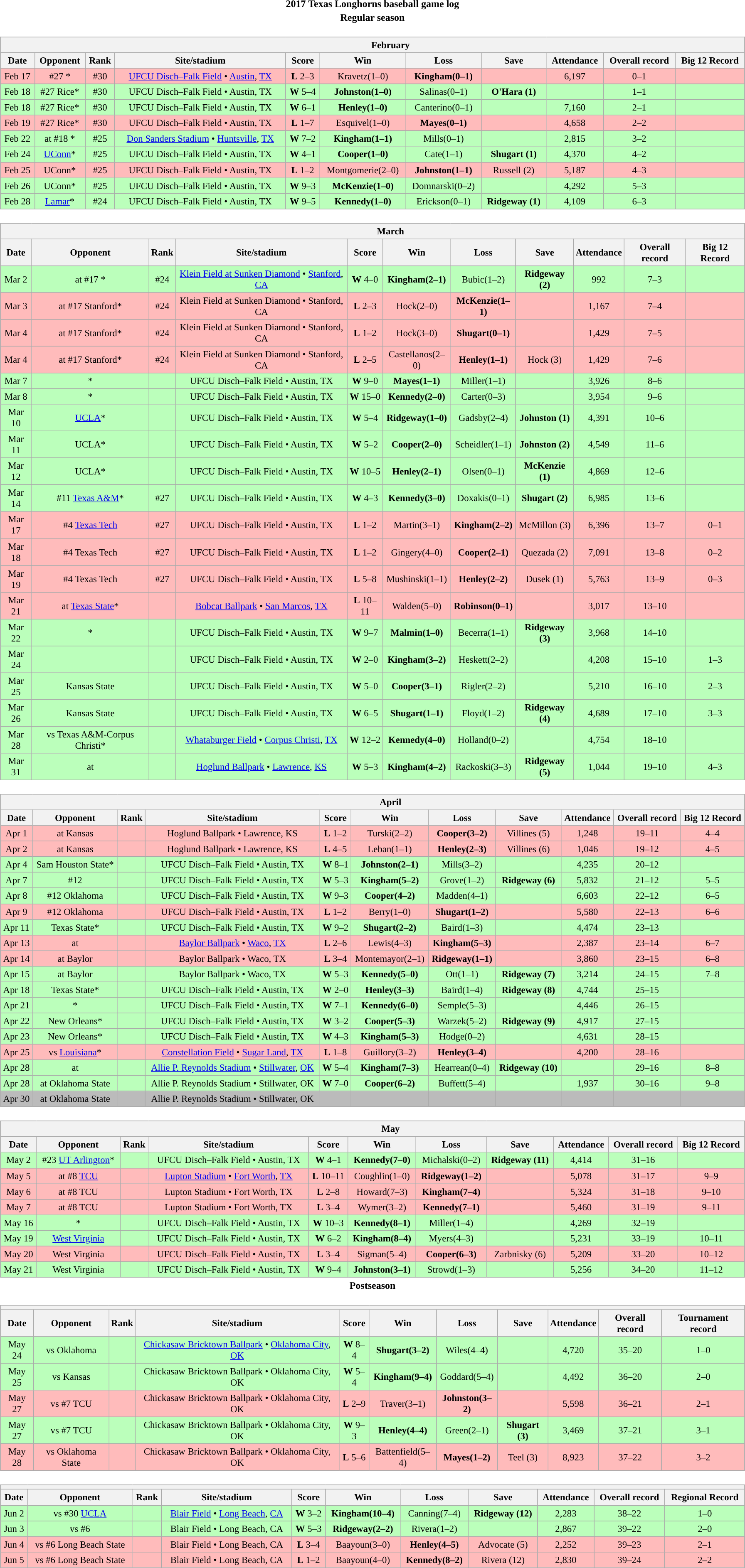<table class="toccolours" width=95% style="margin:1.5em auto; text-align:center;">
<tr>
<th colspan=2>2017 Texas Longhorns baseball game log</th>
</tr>
<tr>
<th colspan=2>Regular season</th>
</tr>
<tr valign="top">
<td><br><table class="wikitable collapsible collapsed" style="margin:auto; font-size:95%; width:100%">
<tr>
<th colspan=11 style="padding-left:4em;">February</th>
</tr>
<tr>
<th>Date</th>
<th>Opponent</th>
<th>Rank</th>
<th>Site/stadium</th>
<th>Score</th>
<th>Win</th>
<th>Loss</th>
<th>Save</th>
<th>Attendance</th>
<th>Overall record</th>
<th>Big 12 Record</th>
</tr>
<tr bgcolor=#ffbbbb>
<td>Feb 17</td>
<td>#27 *</td>
<td>#30</td>
<td><a href='#'>UFCU Disch–Falk Field</a> • <a href='#'>Austin</a>, <a href='#'>TX</a></td>
<td><strong>L</strong> 2–3</td>
<td>Kravetz(1–0)</td>
<td><strong>Kingham(0–1)</strong></td>
<td></td>
<td>6,197</td>
<td>0–1</td>
<td></td>
</tr>
<tr bgcolor=#bbffbb>
<td>Feb 18</td>
<td>#27 Rice*</td>
<td>#30</td>
<td>UFCU Disch–Falk Field • Austin, TX</td>
<td><strong>W</strong> 5–4</td>
<td><strong>Johnston(1–0)</strong></td>
<td>Salinas(0–1)</td>
<td><strong>O'Hara (1)</strong></td>
<td></td>
<td>1–1</td>
<td></td>
</tr>
<tr bgcolor=#bbffbb>
<td>Feb 18</td>
<td>#27 Rice*</td>
<td>#30</td>
<td>UFCU Disch–Falk Field • Austin, TX</td>
<td><strong>W</strong> 6–1</td>
<td><strong>Henley(1–0)</strong></td>
<td>Canterino(0–1)</td>
<td></td>
<td>7,160</td>
<td>2–1</td>
<td></td>
</tr>
<tr bgcolor=#ffbbbb>
<td>Feb 19</td>
<td>#27 Rice*</td>
<td>#30</td>
<td>UFCU Disch–Falk Field • Austin, TX</td>
<td><strong>L</strong> 1–7</td>
<td>Esquivel(1–0)</td>
<td><strong>Mayes(0–1)</strong></td>
<td></td>
<td>4,658</td>
<td>2–2</td>
<td></td>
</tr>
<tr bgcolor=#bbffbb>
<td>Feb 22</td>
<td>at  #18 *</td>
<td>#25</td>
<td><a href='#'>Don Sanders Stadium</a> • <a href='#'>Huntsville</a>, <a href='#'>TX</a></td>
<td><strong>W</strong> 7–2</td>
<td><strong>Kingham(1–1)</strong></td>
<td>Mills(0–1)</td>
<td></td>
<td>2,815</td>
<td>3–2</td>
<td></td>
</tr>
<tr bgcolor=#bbffbb>
<td>Feb 24</td>
<td><a href='#'>UConn</a>*</td>
<td>#25</td>
<td>UFCU Disch–Falk Field • Austin, TX</td>
<td><strong>W</strong> 4–1</td>
<td><strong>Cooper(1–0)</strong></td>
<td>Cate(1–1)</td>
<td><strong>Shugart (1)</strong></td>
<td>4,370</td>
<td>4–2</td>
<td></td>
</tr>
<tr bgcolor=#ffbbbb>
<td>Feb 25</td>
<td>UConn*</td>
<td>#25</td>
<td>UFCU Disch–Falk Field • Austin, TX</td>
<td><strong>L</strong> 1–2</td>
<td>Montgomerie(2–0)</td>
<td><strong>Johnston(1–1)</strong></td>
<td>Russell (2)</td>
<td>5,187</td>
<td>4–3</td>
<td></td>
</tr>
<tr bgcolor=#bbffbb>
<td>Feb 26</td>
<td>UConn*</td>
<td>#25</td>
<td>UFCU Disch–Falk Field • Austin, TX</td>
<td><strong>W</strong> 9–3</td>
<td><strong>McKenzie(1–0)</strong></td>
<td>Domnarski(0–2)</td>
<td></td>
<td>4,292</td>
<td>5–3</td>
<td></td>
</tr>
<tr bgcolor=#bbffbb>
<td>Feb 28</td>
<td><a href='#'>Lamar</a>*</td>
<td>#24</td>
<td>UFCU Disch–Falk Field • Austin, TX</td>
<td><strong>W</strong> 9–5</td>
<td><strong>Kennedy(1–0)</strong></td>
<td>Erickson(0–1)</td>
<td><strong>Ridgeway (1)</strong></td>
<td>4,109</td>
<td>6–3</td>
<td></td>
</tr>
</table>
</td>
</tr>
<tr>
<td><br><table class="wikitable collapsible collapsed" style="margin:auto; font-size:95%; width:100%">
<tr>
<th colspan=11 style="padding-left:4em;">March</th>
</tr>
<tr>
<th>Date</th>
<th>Opponent</th>
<th>Rank</th>
<th>Site/stadium</th>
<th>Score</th>
<th>Win</th>
<th>Loss</th>
<th>Save</th>
<th>Attendance</th>
<th>Overall record</th>
<th>Big 12 Record</th>
</tr>
<tr bgcolor=#bbffbb>
<td>Mar 2</td>
<td>at  #17 *</td>
<td>#24</td>
<td><a href='#'>Klein Field at Sunken Diamond</a> • <a href='#'>Stanford</a>, <a href='#'>CA</a></td>
<td><strong>W</strong> 4–0</td>
<td><strong>Kingham(2–1)</strong></td>
<td>Bubic(1–2)</td>
<td><strong>Ridgeway (2)</strong></td>
<td>992</td>
<td>7–3</td>
<td></td>
</tr>
<tr bgcolor=#ffbbbb>
<td>Mar 3</td>
<td>at  #17 Stanford*</td>
<td>#24</td>
<td>Klein Field at Sunken Diamond • Stanford, CA</td>
<td><strong>L</strong> 2–3</td>
<td>Hock(2–0)</td>
<td><strong>McKenzie(1–1)</strong></td>
<td></td>
<td>1,167</td>
<td>7–4</td>
<td></td>
</tr>
<tr bgcolor=#ffbbbb>
<td>Mar 4</td>
<td>at  #17 Stanford*</td>
<td>#24</td>
<td>Klein Field at Sunken Diamond • Stanford, CA</td>
<td><strong>L</strong> 1–2</td>
<td>Hock(3–0)</td>
<td><strong>Shugart(0–1)</strong></td>
<td></td>
<td>1,429</td>
<td>7–5</td>
<td></td>
</tr>
<tr bgcolor=#ffbbbb>
<td>Mar 4</td>
<td>at  #17 Stanford*</td>
<td>#24</td>
<td>Klein Field at Sunken Diamond • Stanford, CA</td>
<td><strong>L</strong> 2–5</td>
<td>Castellanos(2–0)</td>
<td><strong>Henley(1–1)</strong></td>
<td>Hock (3)</td>
<td>1,429</td>
<td>7–6</td>
<td></td>
</tr>
<tr bgcolor=#bbffbb>
<td>Mar 7</td>
<td>*</td>
<td></td>
<td>UFCU Disch–Falk Field • Austin, TX</td>
<td><strong>W</strong> 9–0</td>
<td><strong>Mayes(1–1)</strong></td>
<td>Miller(1–1)</td>
<td></td>
<td>3,926</td>
<td>8–6</td>
<td></td>
</tr>
<tr bgcolor=#bbffbb>
<td>Mar 8</td>
<td>*</td>
<td></td>
<td>UFCU Disch–Falk Field • Austin, TX</td>
<td><strong>W</strong> 15–0</td>
<td><strong>Kennedy(2–0)</strong></td>
<td>Carter(0–3)</td>
<td></td>
<td>3,954</td>
<td>9–6</td>
<td></td>
</tr>
<tr bgcolor=#bbffbb>
<td>Mar 10</td>
<td><a href='#'>UCLA</a>*</td>
<td></td>
<td>UFCU Disch–Falk Field • Austin, TX</td>
<td><strong>W</strong> 5–4</td>
<td><strong>Ridgeway(1–0)</strong></td>
<td>Gadsby(2–4)</td>
<td><strong>Johnston (1)</strong></td>
<td>4,391</td>
<td>10–6</td>
<td></td>
</tr>
<tr bgcolor=#bbffbb>
<td>Mar 11</td>
<td>UCLA*</td>
<td></td>
<td>UFCU Disch–Falk Field • Austin, TX</td>
<td><strong>W</strong> 5–2</td>
<td><strong>Cooper(2–0)</strong></td>
<td>Scheidler(1–1)</td>
<td><strong>Johnston (2)</strong></td>
<td>4,549</td>
<td>11–6</td>
<td></td>
</tr>
<tr bgcolor=#bbffbb>
<td>Mar 12</td>
<td>UCLA*</td>
<td></td>
<td>UFCU Disch–Falk Field • Austin, TX</td>
<td><strong>W</strong> 10–5</td>
<td><strong>Henley(2–1)</strong></td>
<td>Olsen(0–1)</td>
<td><strong>McKenzie (1)</strong></td>
<td>4,869</td>
<td>12–6</td>
<td></td>
</tr>
<tr bgcolor=#bbffbb>
<td>Mar 14</td>
<td>#11 <a href='#'>Texas A&M</a>*</td>
<td>#27</td>
<td>UFCU Disch–Falk Field • Austin, TX</td>
<td><strong>W</strong> 4–3</td>
<td><strong>Kennedy(3–0)</strong></td>
<td>Doxakis(0–1)</td>
<td><strong>Shugart (2)</strong></td>
<td>6,985</td>
<td>13–6</td>
<td></td>
</tr>
<tr bgcolor=#ffbbbb>
<td>Mar 17</td>
<td>#4 <a href='#'>Texas Tech</a></td>
<td>#27</td>
<td>UFCU Disch–Falk Field • Austin, TX</td>
<td><strong>L</strong> 1–2</td>
<td>Martin(3–1)</td>
<td><strong>Kingham(2–2)</strong></td>
<td>McMillon (3)</td>
<td>6,396</td>
<td>13–7</td>
<td>0–1</td>
</tr>
<tr bgcolor=#ffbbbb>
<td>Mar 18</td>
<td>#4 Texas Tech</td>
<td>#27</td>
<td>UFCU Disch–Falk Field • Austin, TX</td>
<td><strong>L</strong> 1–2</td>
<td>Gingery(4–0)</td>
<td><strong>Cooper(2–1)</strong></td>
<td>Quezada (2)</td>
<td>7,091</td>
<td>13–8</td>
<td>0–2</td>
</tr>
<tr bgcolor=#ffbbbb>
<td>Mar 19</td>
<td>#4 Texas Tech</td>
<td>#27</td>
<td>UFCU Disch–Falk Field • Austin, TX</td>
<td><strong>L</strong> 5–8</td>
<td>Mushinski(1–1)</td>
<td><strong>Henley(2–2)</strong></td>
<td>Dusek (1)</td>
<td>5,763</td>
<td>13–9</td>
<td>0–3</td>
</tr>
<tr bgcolor=#ffbbbb>
<td>Mar 21</td>
<td>at  <a href='#'>Texas State</a>*</td>
<td></td>
<td><a href='#'>Bobcat Ballpark</a> • <a href='#'>San Marcos</a>, <a href='#'>TX</a></td>
<td><strong>L</strong> 10–11</td>
<td>Walden(5–0)</td>
<td><strong>Robinson(0–1)</strong></td>
<td></td>
<td>3,017</td>
<td>13–10</td>
<td></td>
</tr>
<tr bgcolor=#bbffbb>
<td>Mar 22</td>
<td>*</td>
<td></td>
<td>UFCU Disch–Falk Field • Austin, TX</td>
<td><strong>W</strong> 9–7</td>
<td><strong>Malmin(1–0)</strong></td>
<td>Becerra(1–1)</td>
<td><strong>Ridgeway (3)</strong></td>
<td>3,968</td>
<td>14–10</td>
<td></td>
</tr>
<tr bgcolor=#bbffbb>
<td>Mar 24</td>
<td></td>
<td></td>
<td>UFCU Disch–Falk Field • Austin, TX</td>
<td><strong>W</strong> 2–0</td>
<td><strong>Kingham(3–2)</strong></td>
<td>Heskett(2–2)</td>
<td></td>
<td>4,208</td>
<td>15–10</td>
<td>1–3</td>
</tr>
<tr bgcolor=#bbffbb>
<td>Mar 25</td>
<td>Kansas State</td>
<td></td>
<td>UFCU Disch–Falk Field • Austin, TX</td>
<td><strong>W</strong> 5–0</td>
<td><strong>Cooper(3–1)</strong></td>
<td>Rigler(2–2)</td>
<td></td>
<td>5,210</td>
<td>16–10</td>
<td>2–3</td>
</tr>
<tr bgcolor=#bbffbb>
<td>Mar 26</td>
<td>Kansas State</td>
<td></td>
<td>UFCU Disch–Falk Field • Austin, TX</td>
<td><strong>W</strong> 6–5</td>
<td><strong>Shugart(1–1)</strong></td>
<td>Floyd(1–2)</td>
<td><strong>Ridgeway (4)</strong></td>
<td>4,689</td>
<td>17–10</td>
<td>3–3</td>
</tr>
<tr bgcolor=#bbffbb>
<td>Mar 28</td>
<td>vs  Texas A&M-Corpus Christi*</td>
<td></td>
<td><a href='#'>Whataburger Field</a> • <a href='#'>Corpus Christi</a>, <a href='#'>TX</a></td>
<td><strong>W</strong> 12–2</td>
<td><strong>Kennedy(4–0)</strong></td>
<td>Holland(0–2)</td>
<td></td>
<td>4,754</td>
<td>18–10</td>
<td></td>
</tr>
<tr bgcolor=#bbffbb>
<td>Mar 31</td>
<td>at  </td>
<td></td>
<td><a href='#'>Hoglund Ballpark</a> • <a href='#'>Lawrence</a>, <a href='#'>KS</a></td>
<td><strong>W</strong> 5–3</td>
<td><strong>Kingham(4–2)</strong></td>
<td>Rackoski(3–3)</td>
<td><strong>Ridgeway (5)</strong></td>
<td>1,044</td>
<td>19–10</td>
<td>4–3</td>
</tr>
</table>
</td>
</tr>
<tr>
<td><br><table class="wikitable collapsible collapsed" style="margin:auto; font-size:95%; width:100%">
<tr>
<th colspan=11 style="padding-left:4em;">April</th>
</tr>
<tr>
<th>Date</th>
<th>Opponent</th>
<th>Rank</th>
<th>Site/stadium</th>
<th>Score</th>
<th>Win</th>
<th>Loss</th>
<th>Save</th>
<th>Attendance</th>
<th>Overall record</th>
<th>Big 12 Record</th>
</tr>
<tr bgcolor=#ffbbbb>
<td>Apr 1</td>
<td>at  Kansas</td>
<td></td>
<td>Hoglund Ballpark • Lawrence, KS</td>
<td><strong>L</strong> 1–2</td>
<td>Turski(2–2)</td>
<td><strong>Cooper(3–2)</strong></td>
<td>Villines (5)</td>
<td>1,248</td>
<td>19–11</td>
<td>4–4</td>
</tr>
<tr bgcolor=#ffbbbb>
<td>Apr 2</td>
<td>at  Kansas</td>
<td></td>
<td>Hoglund Ballpark • Lawrence, KS</td>
<td><strong>L</strong> 4–5</td>
<td>Leban(1–1)</td>
<td><strong>Henley(2–3)</strong></td>
<td>Villines (6)</td>
<td>1,046</td>
<td>19–12</td>
<td>4–5</td>
</tr>
<tr bgcolor=#bbffbb>
<td>Apr 4</td>
<td>Sam Houston State*</td>
<td></td>
<td>UFCU Disch–Falk Field • Austin, TX</td>
<td><strong>W</strong> 8–1</td>
<td><strong>Johnston(2–1)</strong></td>
<td>Mills(3–2)</td>
<td></td>
<td>4,235</td>
<td>20–12</td>
<td></td>
</tr>
<tr bgcolor=#bbffbb>
<td>Apr 7</td>
<td>#12 </td>
<td></td>
<td>UFCU Disch–Falk Field • Austin, TX</td>
<td><strong>W</strong> 5–3</td>
<td><strong>Kingham(5–2)</strong></td>
<td>Grove(1–2)</td>
<td><strong>Ridgeway (6)</strong></td>
<td>5,832</td>
<td>21–12</td>
<td>5–5</td>
</tr>
<tr bgcolor=#bbffbb>
<td>Apr 8</td>
<td>#12 Oklahoma</td>
<td></td>
<td>UFCU Disch–Falk Field • Austin, TX</td>
<td><strong>W</strong> 9–3</td>
<td><strong>Cooper(4–2)</strong></td>
<td>Madden(4–1)</td>
<td></td>
<td>6,603</td>
<td>22–12</td>
<td>6–5</td>
</tr>
<tr bgcolor=#ffbbbb>
<td>Apr 9</td>
<td>#12 Oklahoma</td>
<td></td>
<td>UFCU Disch–Falk Field • Austin, TX</td>
<td><strong>L</strong> 1–2</td>
<td>Berry(1–0)</td>
<td><strong>Shugart(1–2)</strong></td>
<td></td>
<td>5,580</td>
<td>22–13</td>
<td>6–6</td>
</tr>
<tr bgcolor=#bbffbb>
<td>Apr 11</td>
<td>Texas State*</td>
<td></td>
<td>UFCU Disch–Falk Field • Austin, TX</td>
<td><strong>W</strong> 9–2</td>
<td><strong>Shugart(2–2)</strong></td>
<td>Baird(1–3)</td>
<td></td>
<td>4,474</td>
<td>23–13</td>
<td></td>
</tr>
<tr bgcolor=#ffbbbb>
<td>Apr 13</td>
<td>at  </td>
<td></td>
<td><a href='#'>Baylor Ballpark</a> • <a href='#'>Waco</a>, <a href='#'>TX</a></td>
<td><strong>L</strong> 2–6</td>
<td>Lewis(4–3)</td>
<td><strong>Kingham(5–3)</strong></td>
<td></td>
<td>2,387</td>
<td>23–14</td>
<td>6–7</td>
</tr>
<tr bgcolor=#ffbbbb>
<td>Apr 14</td>
<td>at  Baylor</td>
<td></td>
<td>Baylor Ballpark • Waco, TX</td>
<td><strong>L</strong> 3–4</td>
<td>Montemayor(2–1)</td>
<td><strong>Ridgeway(1–1)</strong></td>
<td></td>
<td>3,860</td>
<td>23–15</td>
<td>6–8</td>
</tr>
<tr bgcolor=#bbffbb>
<td>Apr 15</td>
<td>at  Baylor</td>
<td></td>
<td>Baylor Ballpark • Waco, TX</td>
<td><strong>W</strong> 5–3</td>
<td><strong>Kennedy(5–0)</strong></td>
<td>Ott(1–1)</td>
<td><strong>Ridgeway (7)</strong></td>
<td>3,214</td>
<td>24–15</td>
<td>7–8</td>
</tr>
<tr bgcolor=#bbffbb>
<td>Apr 18</td>
<td>Texas State*</td>
<td></td>
<td>UFCU Disch–Falk Field • Austin, TX</td>
<td><strong>W</strong> 2–0</td>
<td><strong>Henley(3–3)</strong></td>
<td>Baird(1–4)</td>
<td><strong>Ridgeway (8)</strong></td>
<td>4,744</td>
<td>25–15</td>
<td></td>
</tr>
<tr bgcolor=#bbffbb>
<td>Apr 21</td>
<td>*</td>
<td></td>
<td>UFCU Disch–Falk Field • Austin, TX</td>
<td><strong>W</strong> 7–1</td>
<td><strong>Kennedy(6–0)</strong></td>
<td>Semple(5–3)</td>
<td></td>
<td>4,446</td>
<td>26–15</td>
<td></td>
</tr>
<tr bgcolor=#bbffbb>
<td>Apr 22</td>
<td>New Orleans*</td>
<td></td>
<td>UFCU Disch–Falk Field • Austin, TX</td>
<td><strong>W</strong> 3–2</td>
<td><strong>Cooper(5–3)</strong></td>
<td>Warzek(5–2)</td>
<td><strong>Ridgeway (9)</strong></td>
<td>4,917</td>
<td>27–15</td>
<td></td>
</tr>
<tr bgcolor=#bbffbb>
<td>Apr 23</td>
<td>New Orleans*</td>
<td></td>
<td>UFCU Disch–Falk Field • Austin, TX</td>
<td><strong>W</strong> 4–3</td>
<td><strong>Kingham(5–3)</strong></td>
<td>Hodge(0–2)</td>
<td></td>
<td>4,631</td>
<td>28–15</td>
<td></td>
</tr>
<tr bgcolor=#ffbbbb>
<td>Apr 25</td>
<td>vs  <a href='#'>Louisiana</a>*</td>
<td></td>
<td><a href='#'>Constellation Field</a> • <a href='#'>Sugar Land</a>, <a href='#'>TX</a></td>
<td><strong>L</strong> 1–8</td>
<td>Guillory(3–2)</td>
<td><strong>Henley(3–4)</strong></td>
<td></td>
<td>4,200</td>
<td>28–16</td>
<td></td>
</tr>
<tr bgcolor=#bbffbb>
<td>Apr 28</td>
<td>at  </td>
<td></td>
<td><a href='#'>Allie P. Reynolds Stadium</a> • <a href='#'>Stillwater</a>, <a href='#'>OK</a></td>
<td><strong>W</strong> 5–4</td>
<td><strong>Kingham(7–3)</strong></td>
<td>Hearrean(0–4)</td>
<td><strong>Ridgeway (10)</strong></td>
<td></td>
<td>29–16</td>
<td>8–8</td>
</tr>
<tr bgcolor=#bbffbb>
<td>Apr 28</td>
<td>at  Oklahoma State</td>
<td></td>
<td>Allie P. Reynolds Stadium • Stillwater, OK</td>
<td><strong>W</strong> 7–0</td>
<td><strong>Cooper(6–2)</strong></td>
<td>Buffett(5–4)</td>
<td></td>
<td>1,937</td>
<td>30–16</td>
<td>9–8</td>
</tr>
<tr bgcolor=#bbbbbb>
<td>Apr 30</td>
<td>at  Oklahoma State</td>
<td></td>
<td>Allie P. Reynolds Stadium • Stillwater, OK</td>
<td></td>
<td></td>
<td></td>
<td></td>
<td></td>
<td></td>
<td></td>
</tr>
</table>
</td>
</tr>
<tr>
<td><br><table class="wikitable collapsible collapsed" style="margin:auto; font-size:95%; width:100%">
<tr>
<th colspan=11 style="padding-left:4em;">May</th>
</tr>
<tr>
<th>Date</th>
<th>Opponent</th>
<th>Rank</th>
<th>Site/stadium</th>
<th>Score</th>
<th>Win</th>
<th>Loss</th>
<th>Save</th>
<th>Attendance</th>
<th>Overall record</th>
<th>Big 12 Record</th>
</tr>
<tr bgcolor=#bbffbb>
<td>May 2</td>
<td>#23 <a href='#'>UT Arlington</a>*</td>
<td></td>
<td>UFCU Disch–Falk Field • Austin, TX</td>
<td><strong>W</strong> 4–1</td>
<td><strong>Kennedy(7–0)</strong></td>
<td>Michalski(0–2)</td>
<td><strong>Ridgeway (11)</strong></td>
<td>4,414</td>
<td>31–16</td>
<td></td>
</tr>
<tr bgcolor=#ffbbbb>
<td>May 5</td>
<td>at  #8 <a href='#'>TCU</a></td>
<td></td>
<td><a href='#'>Lupton Stadium</a> • <a href='#'>Fort Worth</a>, <a href='#'>TX</a></td>
<td><strong>L</strong> 10–11</td>
<td>Coughlin(1–0)</td>
<td><strong>Ridgeway(1–2)</strong></td>
<td></td>
<td>5,078</td>
<td>31–17</td>
<td>9–9</td>
</tr>
<tr bgcolor=#ffbbbb>
<td>May 6</td>
<td>at  #8 TCU</td>
<td></td>
<td>Lupton Stadium • Fort Worth, TX</td>
<td><strong>L</strong> 2–8</td>
<td>Howard(7–3)</td>
<td><strong>Kingham(7–4)</strong></td>
<td></td>
<td>5,324</td>
<td>31–18</td>
<td>9–10</td>
</tr>
<tr bgcolor=#ffbbbb>
<td>May 7</td>
<td>at  #8 TCU</td>
<td></td>
<td>Lupton Stadium • Fort Worth, TX</td>
<td><strong>L</strong> 3–4</td>
<td>Wymer(3–2)</td>
<td><strong>Kennedy(7–1)</strong></td>
<td></td>
<td>5,460</td>
<td>31–19</td>
<td>9–11</td>
</tr>
<tr bgcolor=#bbffbb>
<td>May 16</td>
<td>*</td>
<td></td>
<td>UFCU Disch–Falk Field • Austin, TX</td>
<td><strong>W</strong> 10–3</td>
<td><strong>Kennedy(8–1)</strong></td>
<td>Miller(1–4)</td>
<td></td>
<td>4,269</td>
<td>32–19</td>
<td></td>
</tr>
<tr bgcolor=#bbffbb>
<td>May 19</td>
<td><a href='#'>West Virginia</a></td>
<td></td>
<td>UFCU Disch–Falk Field • Austin, TX</td>
<td><strong>W</strong> 6–2</td>
<td><strong>Kingham(8–4)</strong></td>
<td>Myers(4–3)</td>
<td></td>
<td>5,231</td>
<td>33–19</td>
<td>10–11</td>
</tr>
<tr bgcolor=#ffbbbb>
<td>May 20</td>
<td>West Virginia</td>
<td></td>
<td>UFCU Disch–Falk Field • Austin, TX</td>
<td><strong>L</strong> 3–4</td>
<td>Sigman(5–4)</td>
<td><strong>Cooper(6–3)</strong></td>
<td>Zarbnisky (6)</td>
<td>5,209</td>
<td>33–20</td>
<td>10–12</td>
</tr>
<tr bgcolor=#bbffbb>
<td>May 21</td>
<td>West Virginia</td>
<td></td>
<td>UFCU Disch–Falk Field • Austin, TX</td>
<td><strong>W</strong> 9–4</td>
<td><strong>Johnston(3–1)</strong></td>
<td>Strowd(1–3)</td>
<td></td>
<td>5,256</td>
<td>34–20</td>
<td>11–12</td>
</tr>
</table>
</td>
</tr>
<tr>
<th colspan=2>Postseason</th>
</tr>
<tr valign="top">
<td><br><table class="wikitable collapsible" style="margin:auto; font-size:95%; width:100%">
<tr>
<th colspan=11 style="padding-left:4em;"></th>
</tr>
<tr>
<th>Date</th>
<th>Opponent</th>
<th>Rank</th>
<th>Site/stadium</th>
<th>Score</th>
<th>Win</th>
<th>Loss</th>
<th>Save</th>
<th>Attendance</th>
<th>Overall record</th>
<th>Tournament record</th>
</tr>
<tr bgcolor=#bbffbb>
<td>May 24</td>
<td>vs  Oklahoma</td>
<td></td>
<td><a href='#'>Chickasaw Bricktown Ballpark</a> • <a href='#'>Oklahoma City</a>, <a href='#'>OK</a></td>
<td><strong>W</strong> 8–4</td>
<td><strong>Shugart(3–2)</strong></td>
<td>Wiles(4–4)</td>
<td></td>
<td>4,720</td>
<td>35–20</td>
<td>1–0</td>
</tr>
<tr bgcolor=#bbffbb>
<td>May 25</td>
<td>vs  Kansas</td>
<td></td>
<td>Chickasaw Bricktown Ballpark • Oklahoma City, OK</td>
<td><strong>W</strong> 5–4</td>
<td><strong>Kingham(9–4)</strong></td>
<td>Goddard(5–4)</td>
<td></td>
<td>4,492</td>
<td>36–20</td>
<td>2–0</td>
</tr>
<tr bgcolor=#ffbbbb>
<td>May 27</td>
<td>vs  #7 TCU</td>
<td></td>
<td>Chickasaw Bricktown Ballpark • Oklahoma City, OK</td>
<td><strong>L</strong> 2–9</td>
<td>Traver(3–1)</td>
<td><strong>Johnston(3–2)</strong></td>
<td></td>
<td>5,598</td>
<td>36–21</td>
<td>2–1</td>
</tr>
<tr bgcolor=#bbffbb>
<td>May 27</td>
<td>vs  #7 TCU</td>
<td></td>
<td>Chickasaw Bricktown Ballpark • Oklahoma City, OK</td>
<td><strong>W</strong> 9–3</td>
<td><strong>Henley(4–4)</strong></td>
<td>Green(2–1)</td>
<td><strong>Shugart (3)</strong></td>
<td>3,469</td>
<td>37–21</td>
<td>3–1</td>
</tr>
<tr bgcolor=#ffbbbb>
<td>May 28</td>
<td>vs  Oklahoma State</td>
<td></td>
<td>Chickasaw Bricktown Ballpark • Oklahoma City, OK</td>
<td><strong>L</strong> 5–6</td>
<td>Battenfield(5–4)</td>
<td><strong>Mayes(1–2)</strong></td>
<td>Teel (3)</td>
<td>8,923</td>
<td>37–22</td>
<td>3–2</td>
</tr>
</table>
</td>
</tr>
<tr valign="top">
<td><br><table class="wikitable collapsible" style="margin:auto; font-size:95%; width:100%">
<tr>
<th colspan=11 style="padding-left:4em;"></th>
</tr>
<tr>
<th>Date</th>
<th>Opponent</th>
<th>Rank</th>
<th>Site/stadium</th>
<th>Score</th>
<th>Win</th>
<th>Loss</th>
<th>Save</th>
<th>Attendance</th>
<th>Overall record</th>
<th>Regional Record</th>
</tr>
<tr bgcolor=#bbffbb>
<td>Jun 2</td>
<td>vs  #30 <a href='#'>UCLA</a></td>
<td></td>
<td><a href='#'>Blair Field</a> • <a href='#'>Long Beach</a>, <a href='#'>CA</a></td>
<td><strong>W</strong> 3–2</td>
<td><strong>Kingham(10–4)</strong></td>
<td>Canning(7–4)</td>
<td><strong>Ridgeway (12)</strong></td>
<td>2,283</td>
<td>38–22</td>
<td>1–0</td>
</tr>
<tr bgcolor=#bbffbb>
<td>Jun 3</td>
<td>vs  #6 </td>
<td></td>
<td>Blair Field • Long Beach, CA</td>
<td><strong>W</strong> 5–3</td>
<td><strong>Ridgeway(2–2)</strong></td>
<td>Rivera(1–2)</td>
<td></td>
<td>2,867</td>
<td>39–22</td>
<td>2–0</td>
</tr>
<tr bgcolor=#ffbbbb>
<td>Jun 4</td>
<td>vs  #6 Long Beach State</td>
<td></td>
<td>Blair Field • Long Beach, CA</td>
<td><strong>L</strong> 3–4</td>
<td>Baayoun(3–0)</td>
<td><strong>Henley(4–5)</strong></td>
<td>Advocate (5)</td>
<td>2,252</td>
<td>39–23</td>
<td>2–1</td>
</tr>
<tr bgcolor=#ffbbbb>
<td>Jun 5</td>
<td>vs  #6 Long Beach State</td>
<td></td>
<td>Blair Field • Long Beach, CA</td>
<td><strong>L</strong> 1–2</td>
<td>Baayoun(4–0)</td>
<td><strong>Kennedy(8–2)</strong></td>
<td>Rivera (12)</td>
<td>2,830</td>
<td>39–24</td>
<td>2–2</td>
</tr>
</table>
</td>
</tr>
</table>
